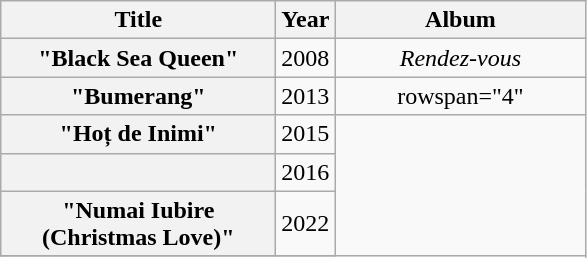<table class="wikitable plainrowheaders" style="text-align:center;">
<tr>
<th scope="col" style="width:11em;">Title</th>
<th scope="col">Year</th>
<th scope="col" style="width:10em;">Album</th>
</tr>
<tr>
<th scope="row">"Black Sea Queen"</th>
<td>2008</td>
<td><em>Rendez-vous</em></td>
</tr>
<tr>
<th scope="row">"Bumerang"<br></th>
<td>2013</td>
<td>rowspan="4" </td>
</tr>
<tr>
<th scope="row">"Hoț de Inimi"</th>
<td>2015</td>
</tr>
<tr>
<th scope="row"><br></th>
<td>2016</td>
</tr>
<tr>
<th scope="row">"Numai Iubire (Christmas Love)"</th>
<td>2022</td>
</tr>
<tr>
</tr>
</table>
